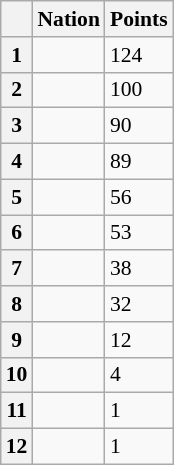<table class="wikitable" style="font-size:90%">
<tr>
<th></th>
<th>Nation</th>
<th>Points</th>
</tr>
<tr>
<th>1</th>
<td></td>
<td>124</td>
</tr>
<tr>
<th>2</th>
<td></td>
<td>100</td>
</tr>
<tr>
<th>3</th>
<td></td>
<td>90</td>
</tr>
<tr>
<th>4</th>
<td></td>
<td>89</td>
</tr>
<tr>
<th>5</th>
<td></td>
<td>56</td>
</tr>
<tr>
<th>6</th>
<td></td>
<td>53</td>
</tr>
<tr>
<th>7</th>
<td></td>
<td>38</td>
</tr>
<tr>
<th>8</th>
<td></td>
<td>32</td>
</tr>
<tr>
<th>9</th>
<td></td>
<td>12</td>
</tr>
<tr>
<th>10</th>
<td></td>
<td>4</td>
</tr>
<tr>
<th>11</th>
<td></td>
<td>1</td>
</tr>
<tr>
<th>12</th>
<td></td>
<td>1</td>
</tr>
</table>
